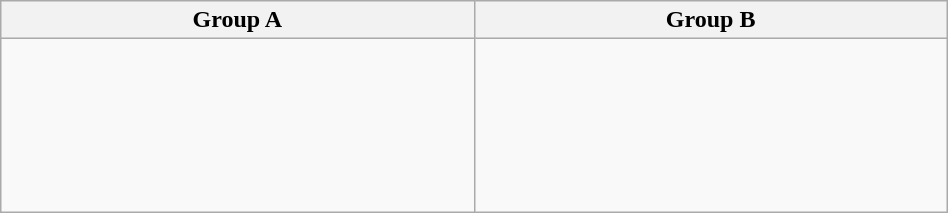<table class=wikitable width=50%>
<tr>
<th width=25%>Group A</th>
<th width=25%>Group B</th>
</tr>
<tr>
<td><br><br><br><br><br><br></td>
<td><br><br><br><br><br><br></td>
</tr>
</table>
